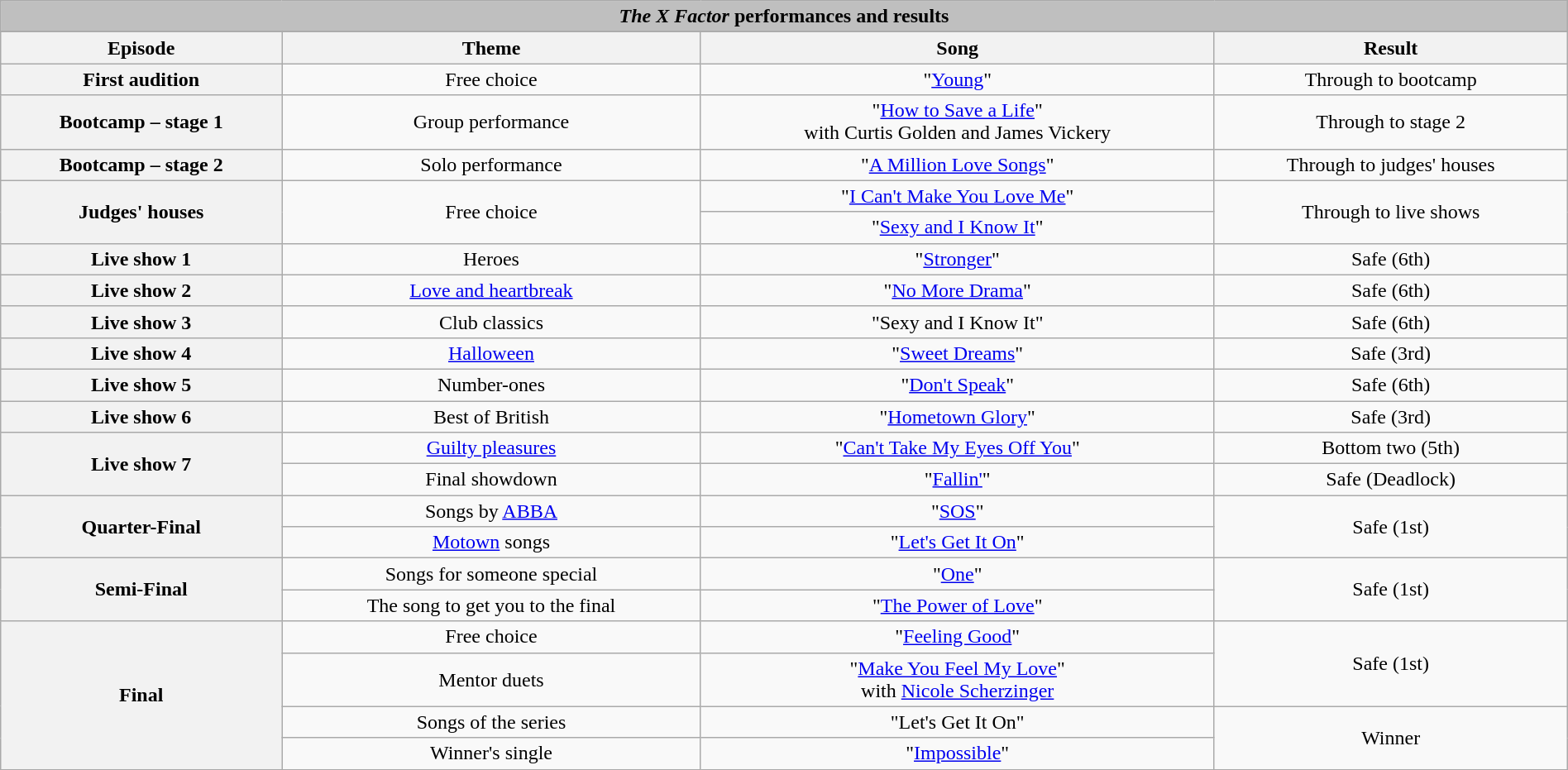<table class="wikitable collapsible collapsed" style="width:100%; margin:1em auto 1em auto; text-align:center;">
<tr>
<th colspan="4" style="background:#BFBFBF;"><em>The X Factor</em> performances and results</th>
</tr>
<tr>
</tr>
<tr>
<th scope="col">Episode</th>
<th scope="col">Theme</th>
<th scope="col">Song</th>
<th scope="col">Result</th>
</tr>
<tr>
<th scope="row">First audition</th>
<td>Free choice</td>
<td>"<a href='#'>Young</a>"</td>
<td>Through to bootcamp</td>
</tr>
<tr>
<th scope="row">Bootcamp – stage 1</th>
<td>Group performance</td>
<td>"<a href='#'>How to Save a Life</a>" <br><span>with Curtis Golden and James Vickery</span></td>
<td>Through to stage 2</td>
</tr>
<tr>
<th scope="row">Bootcamp – stage 2</th>
<td>Solo performance</td>
<td>"<a href='#'>A Million Love Songs</a>"</td>
<td>Through to judges' houses</td>
</tr>
<tr>
<th rowspan=2 scope="row">Judges' houses</th>
<td rowspan=2>Free choice</td>
<td>"<a href='#'>I Can't Make You Love Me</a>"</td>
<td rowspan=2>Through to live shows</td>
</tr>
<tr>
<td>"<a href='#'>Sexy and I Know It</a>" </td>
</tr>
<tr>
<th scope="row">Live show 1</th>
<td>Heroes</td>
<td>"<a href='#'>Stronger</a>"</td>
<td>Safe (6th)</td>
</tr>
<tr>
<th scope="row">Live show 2</th>
<td><a href='#'>Love and heartbreak</a></td>
<td>"<a href='#'>No More Drama</a>"</td>
<td>Safe (6th)</td>
</tr>
<tr>
<th scope="row">Live show 3</th>
<td>Club classics</td>
<td>"Sexy and I Know It" </td>
<td>Safe (6th)</td>
</tr>
<tr>
<th scope="row">Live show 4</th>
<td><a href='#'>Halloween</a></td>
<td>"<a href='#'>Sweet Dreams</a>"</td>
<td>Safe (3rd)</td>
</tr>
<tr>
<th scope="row">Live show 5</th>
<td>Number-ones</td>
<td>"<a href='#'>Don't Speak</a>"</td>
<td>Safe (6th)</td>
</tr>
<tr>
<th scope="row">Live show 6</th>
<td>Best of British</td>
<td>"<a href='#'>Hometown Glory</a>"</td>
<td>Safe (3rd)</td>
</tr>
<tr>
<th scope="row" rowspan="2">Live show 7</th>
<td><a href='#'>Guilty pleasures</a></td>
<td>"<a href='#'>Can't Take My Eyes Off You</a>"</td>
<td>Bottom two (5th)</td>
</tr>
<tr>
<td>Final showdown</td>
<td>"<a href='#'>Fallin'</a>"</td>
<td>Safe (Deadlock)</td>
</tr>
<tr>
<th scope="row" rowspan="2">Quarter-Final</th>
<td>Songs by <a href='#'>ABBA</a></td>
<td>"<a href='#'>SOS</a>"</td>
<td rowspan=2>Safe (1st)</td>
</tr>
<tr>
<td><a href='#'>Motown</a> songs</td>
<td>"<a href='#'>Let's Get It On</a>"</td>
</tr>
<tr>
<th scope="row" rowspan="2">Semi-Final</th>
<td>Songs for someone special</td>
<td>"<a href='#'>One</a>"</td>
<td rowspan="2">Safe (1st)</td>
</tr>
<tr>
<td>The song to get you to the final</td>
<td>"<a href='#'>The Power of Love</a>"</td>
</tr>
<tr>
<th scope="row" rowspan="4">Final</th>
<td>Free choice</td>
<td>"<a href='#'>Feeling Good</a>"</td>
<td rowspan=2>Safe (1st)</td>
</tr>
<tr>
<td>Mentor duets</td>
<td>"<a href='#'>Make You Feel My Love</a>" <br><span>with <a href='#'>Nicole Scherzinger</a></span></td>
</tr>
<tr>
<td>Songs of the series</td>
<td>"Let's Get It On" </td>
<td rowspan="2">Winner</td>
</tr>
<tr>
<td>Winner's single</td>
<td>"<a href='#'>Impossible</a>"</td>
</tr>
</table>
